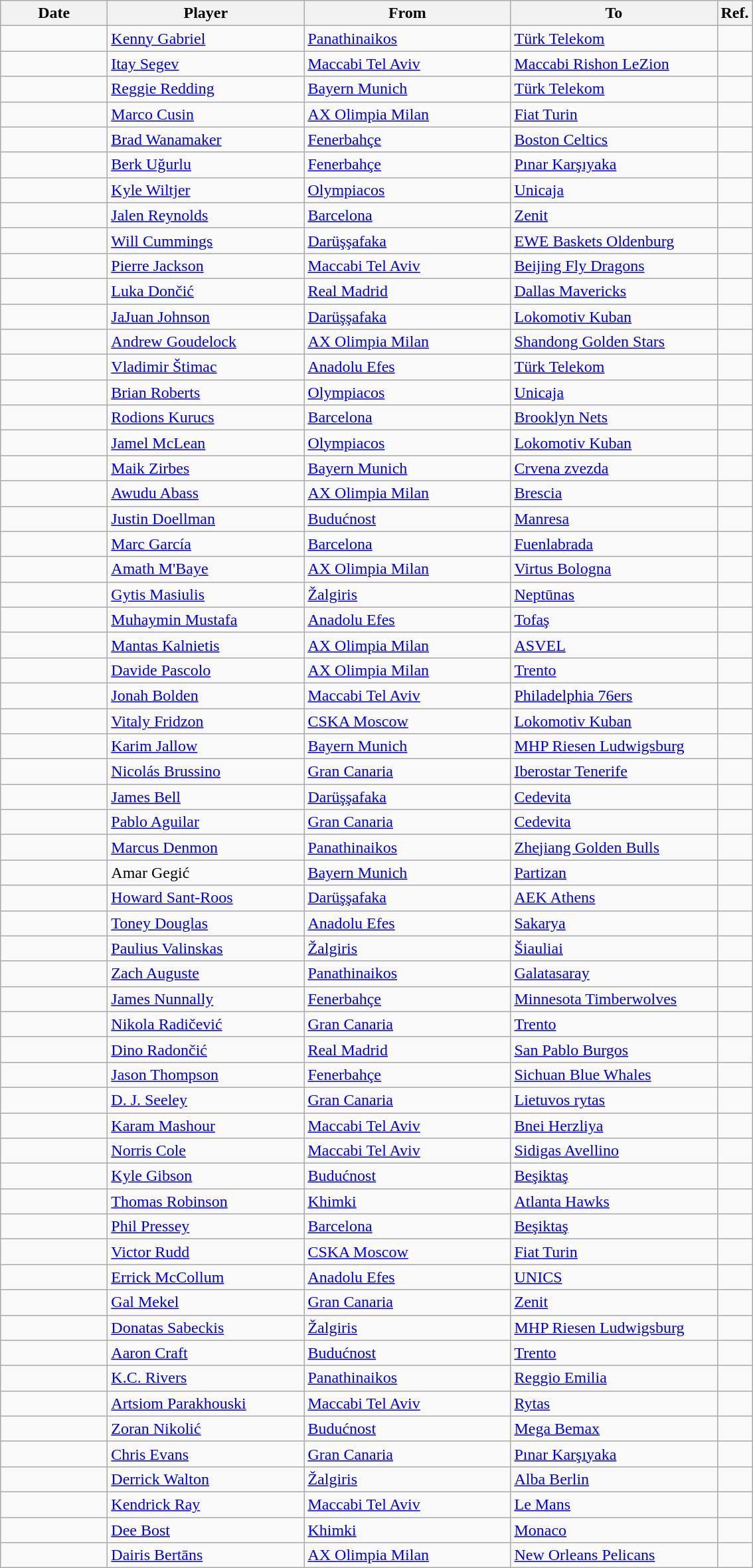<table class="wikitable sortable">
<tr>
<th width=100>Date</th>
<th width=190>Player</th>
<th style="width:200px;">From</th>
<th style="width:200px;">To</th>
<th>Ref.</th>
</tr>
<tr>
<td></td>
<td> <a href='#'>Kenny Gabriel</a></td>
<td> <a href='#'>Panathinaikos</a></td>
<td> <a href='#'>Türk Telekom</a></td>
<td></td>
</tr>
<tr>
<td></td>
<td> <a href='#'>Itay Segev</a></td>
<td> <a href='#'>Maccabi Tel Aviv</a></td>
<td> <a href='#'>Maccabi Rishon LeZion</a></td>
<td></td>
</tr>
<tr>
<td></td>
<td> <a href='#'>Reggie Redding</a></td>
<td> <a href='#'>Bayern Munich</a></td>
<td> <a href='#'>Türk Telekom</a></td>
<td></td>
</tr>
<tr>
<td></td>
<td> <a href='#'>Marco Cusin</a></td>
<td> <a href='#'>AX Olimpia Milan</a></td>
<td> <a href='#'>Fiat Turin</a></td>
<td></td>
</tr>
<tr>
<td></td>
<td> <a href='#'>Brad Wanamaker</a></td>
<td> <a href='#'>Fenerbahçe</a></td>
<td> <a href='#'>Boston Celtics</a></td>
<td></td>
</tr>
<tr>
<td></td>
<td> <a href='#'>Berk Uğurlu</a></td>
<td> <a href='#'>Fenerbahçe</a></td>
<td> <a href='#'>Pınar Karşıyaka</a></td>
<td></td>
</tr>
<tr>
<td></td>
<td> <a href='#'>Kyle Wiltjer</a></td>
<td> <a href='#'>Olympiacos</a></td>
<td> <a href='#'>Unicaja</a></td>
<td></td>
</tr>
<tr>
<td></td>
<td> <a href='#'>Jalen Reynolds</a></td>
<td> <a href='#'>Barcelona</a></td>
<td> <a href='#'>Zenit</a></td>
<td></td>
</tr>
<tr>
<td></td>
<td> <a href='#'>Will Cummings</a></td>
<td> <a href='#'>Darüşşafaka</a></td>
<td> <a href='#'>EWE Baskets Oldenburg</a></td>
<td></td>
</tr>
<tr>
<td></td>
<td> <a href='#'>Pierre Jackson</a></td>
<td> <a href='#'>Maccabi Tel Aviv</a></td>
<td> <a href='#'>Beijing Fly Dragons</a></td>
<td></td>
</tr>
<tr>
<td></td>
<td> <a href='#'>Luka Dončić</a></td>
<td> <a href='#'>Real Madrid</a></td>
<td> <a href='#'>Dallas Mavericks</a></td>
<td></td>
</tr>
<tr>
<td></td>
<td> <a href='#'>JaJuan Johnson</a></td>
<td> <a href='#'>Darüşşafaka</a></td>
<td> <a href='#'>Lokomotiv Kuban</a></td>
<td></td>
</tr>
<tr>
<td></td>
<td> <a href='#'>Andrew Goudelock</a></td>
<td> <a href='#'>AX Olimpia Milan</a></td>
<td> <a href='#'>Shandong Golden Stars</a></td>
<td></td>
</tr>
<tr>
<td></td>
<td> <a href='#'>Vladimir Štimac</a></td>
<td> <a href='#'>Anadolu Efes</a></td>
<td> <a href='#'>Türk Telekom</a></td>
<td></td>
</tr>
<tr>
<td></td>
<td> <a href='#'>Brian Roberts</a></td>
<td> <a href='#'>Olympiacos</a></td>
<td> <a href='#'>Unicaja</a></td>
<td></td>
</tr>
<tr>
<td></td>
<td> <a href='#'>Rodions Kurucs</a></td>
<td> <a href='#'>Barcelona</a></td>
<td> <a href='#'>Brooklyn Nets</a></td>
<td></td>
</tr>
<tr>
<td></td>
<td> <a href='#'>Jamel McLean</a></td>
<td> <a href='#'>Olympiacos</a></td>
<td> <a href='#'>Lokomotiv Kuban</a></td>
<td></td>
</tr>
<tr>
<td></td>
<td> <a href='#'>Maik Zirbes</a></td>
<td> <a href='#'>Bayern Munich</a></td>
<td> <a href='#'>Crvena zvezda</a></td>
<td></td>
</tr>
<tr>
<td></td>
<td> <a href='#'>Awudu Abass</a></td>
<td> <a href='#'>AX Olimpia Milan</a></td>
<td> <a href='#'>Brescia</a></td>
<td></td>
</tr>
<tr>
<td></td>
<td> <a href='#'>Justin Doellman</a></td>
<td> <a href='#'>Budućnost</a></td>
<td> <a href='#'>Manresa</a></td>
<td></td>
</tr>
<tr>
<td></td>
<td> <a href='#'>Marc García</a></td>
<td> <a href='#'>Barcelona</a></td>
<td> <a href='#'>Fuenlabrada</a></td>
<td></td>
</tr>
<tr>
<td></td>
<td> <a href='#'>Amath M'Baye</a></td>
<td> <a href='#'>AX Olimpia Milan</a></td>
<td> <a href='#'>Virtus Bologna</a></td>
<td></td>
</tr>
<tr>
<td></td>
<td> <a href='#'>Gytis Masiulis</a></td>
<td> <a href='#'>Žalgiris</a></td>
<td> <a href='#'>Neptūnas</a></td>
<td></td>
</tr>
<tr>
<td></td>
<td> <a href='#'>Muhaymin Mustafa</a></td>
<td> <a href='#'>Anadolu Efes</a></td>
<td> <a href='#'>Tofaş</a></td>
<td></td>
</tr>
<tr>
<td></td>
<td> <a href='#'>Mantas Kalnietis</a></td>
<td> <a href='#'>AX Olimpia Milan</a></td>
<td> <a href='#'>ASVEL</a></td>
<td></td>
</tr>
<tr>
<td></td>
<td> <a href='#'>Davide Pascolo</a></td>
<td> <a href='#'>AX Olimpia Milan</a></td>
<td> <a href='#'>Trento</a></td>
<td></td>
</tr>
<tr>
<td></td>
<td> <a href='#'>Jonah Bolden</a></td>
<td> <a href='#'>Maccabi Tel Aviv</a></td>
<td> <a href='#'>Philadelphia 76ers</a></td>
<td></td>
</tr>
<tr>
<td></td>
<td> <a href='#'>Vitaly Fridzon</a></td>
<td> <a href='#'>CSKA Moscow</a></td>
<td> <a href='#'>Lokomotiv Kuban</a></td>
<td></td>
</tr>
<tr>
<td></td>
<td> <a href='#'>Karim Jallow</a></td>
<td> <a href='#'>Bayern Munich</a></td>
<td> <a href='#'>MHP Riesen Ludwigsburg</a></td>
<td></td>
</tr>
<tr>
<td></td>
<td> <a href='#'>Nicolás Brussino</a></td>
<td> <a href='#'>Gran Canaria</a></td>
<td> <a href='#'>Iberostar Tenerife</a></td>
<td></td>
</tr>
<tr>
<td></td>
<td> <a href='#'>James Bell</a></td>
<td> <a href='#'>Darüşşafaka</a></td>
<td> <a href='#'>Cedevita</a></td>
<td></td>
</tr>
<tr>
<td></td>
<td> <a href='#'>Pablo Aguilar</a></td>
<td> <a href='#'>Gran Canaria</a></td>
<td> <a href='#'>Cedevita</a></td>
<td></td>
</tr>
<tr>
<td></td>
<td> <a href='#'>Marcus Denmon</a></td>
<td> <a href='#'>Panathinaikos</a></td>
<td> <a href='#'>Zhejiang Golden Bulls</a></td>
<td></td>
</tr>
<tr>
<td></td>
<td> Amar Gegić</td>
<td> <a href='#'>Bayern Munich</a></td>
<td> <a href='#'>Partizan</a></td>
<td></td>
</tr>
<tr>
<td></td>
<td> <a href='#'>Howard Sant-Roos</a></td>
<td> <a href='#'>Darüşşafaka</a></td>
<td> <a href='#'>AEK Athens</a></td>
<td></td>
</tr>
<tr>
<td></td>
<td> <a href='#'>Toney Douglas</a></td>
<td> <a href='#'>Anadolu Efes</a></td>
<td> <a href='#'>Sakarya</a></td>
<td></td>
</tr>
<tr>
<td></td>
<td> <a href='#'>Paulius Valinskas</a></td>
<td> <a href='#'>Žalgiris</a></td>
<td> <a href='#'>Šiauliai</a></td>
<td></td>
</tr>
<tr>
<td></td>
<td> <a href='#'>Zach Auguste</a></td>
<td> <a href='#'>Panathinaikos</a></td>
<td> <a href='#'>Galatasaray</a></td>
<td></td>
</tr>
<tr>
<td></td>
<td> <a href='#'>James Nunnally</a></td>
<td> <a href='#'>Fenerbahçe</a></td>
<td> <a href='#'>Minnesota Timberwolves</a></td>
<td></td>
</tr>
<tr>
<td></td>
<td> <a href='#'>Nikola Radičević</a></td>
<td> <a href='#'>Gran Canaria</a></td>
<td> <a href='#'>Trento</a></td>
<td></td>
</tr>
<tr>
<td></td>
<td> <a href='#'>Dino Radončić</a></td>
<td> <a href='#'>Real Madrid</a></td>
<td> <a href='#'>San Pablo Burgos</a></td>
<td></td>
</tr>
<tr>
<td></td>
<td> <a href='#'>Jason Thompson</a></td>
<td> <a href='#'>Fenerbahçe</a></td>
<td> <a href='#'>Sichuan Blue Whales</a></td>
<td></td>
</tr>
<tr>
<td></td>
<td> <a href='#'>D. J. Seeley</a></td>
<td> <a href='#'>Gran Canaria</a></td>
<td> <a href='#'>Lietuvos rytas</a></td>
<td></td>
</tr>
<tr>
<td></td>
<td> <a href='#'>Karam Mashour</a></td>
<td> <a href='#'>Maccabi Tel Aviv</a></td>
<td> <a href='#'>Bnei Herzliya</a></td>
<td></td>
</tr>
<tr>
<td></td>
<td> <a href='#'>Norris Cole</a></td>
<td> <a href='#'>Maccabi Tel Aviv</a></td>
<td> <a href='#'>Sidigas Avellino</a></td>
<td></td>
</tr>
<tr>
<td></td>
<td> <a href='#'>Kyle Gibson</a></td>
<td> <a href='#'>Budućnost</a></td>
<td> <a href='#'>Beşiktaş</a></td>
<td></td>
</tr>
<tr>
<td></td>
<td> <a href='#'>Thomas Robinson</a></td>
<td> <a href='#'>Khimki</a></td>
<td> <a href='#'>Atlanta Hawks</a></td>
<td></td>
</tr>
<tr>
<td></td>
<td> <a href='#'>Phil Pressey</a></td>
<td> <a href='#'>Barcelona</a></td>
<td> <a href='#'>Beşiktaş</a></td>
<td></td>
</tr>
<tr>
<td></td>
<td> <a href='#'>Victor Rudd</a></td>
<td> <a href='#'>CSKA Moscow</a></td>
<td> <a href='#'>Fiat Turin</a></td>
<td></td>
</tr>
<tr>
<td></td>
<td> <a href='#'>Errick McCollum</a></td>
<td> <a href='#'>Anadolu Efes</a></td>
<td> <a href='#'>UNICS</a></td>
<td></td>
</tr>
<tr>
<td></td>
<td> <a href='#'>Gal Mekel</a></td>
<td> <a href='#'>Gran Canaria</a></td>
<td> <a href='#'>Zenit</a></td>
<td></td>
</tr>
<tr>
<td></td>
<td> <a href='#'>Donatas Sabeckis</a></td>
<td> <a href='#'>Žalgiris</a></td>
<td> <a href='#'>MHP Riesen Ludwigsburg</a></td>
<td></td>
</tr>
<tr>
<td></td>
<td> <a href='#'>Aaron Craft</a></td>
<td> <a href='#'>Budućnost</a></td>
<td> <a href='#'>Trento</a></td>
<td></td>
</tr>
<tr>
<td></td>
<td> <a href='#'>K.C. Rivers</a></td>
<td> <a href='#'>Panathinaikos</a></td>
<td> <a href='#'>Reggio Emilia</a></td>
<td></td>
</tr>
<tr>
<td></td>
<td> <a href='#'>Artsiom Parakhouski</a></td>
<td> <a href='#'>Maccabi Tel Aviv</a></td>
<td> <a href='#'>Rytas</a></td>
<td></td>
</tr>
<tr>
<td></td>
<td> <a href='#'>Zoran Nikolić</a></td>
<td> <a href='#'>Budućnost</a></td>
<td> <a href='#'>Mega Bemax</a></td>
<td></td>
</tr>
<tr>
<td></td>
<td> <a href='#'>Chris Evans</a></td>
<td> <a href='#'>Gran Canaria</a></td>
<td> <a href='#'>Pınar Karşıyaka</a></td>
<td></td>
</tr>
<tr>
<td></td>
<td> <a href='#'>Derrick Walton</a></td>
<td> <a href='#'>Žalgiris</a></td>
<td> <a href='#'>Alba Berlin</a></td>
<td></td>
</tr>
<tr>
<td></td>
<td> <a href='#'>Kendrick Ray</a></td>
<td> <a href='#'>Maccabi Tel Aviv</a></td>
<td> <a href='#'>Le Mans</a></td>
<td></td>
</tr>
<tr>
<td></td>
<td> <a href='#'>Dee Bost</a></td>
<td> <a href='#'>Khimki</a></td>
<td> <a href='#'>Monaco</a></td>
<td></td>
</tr>
<tr>
<td></td>
<td> <a href='#'>Dairis Bertāns</a></td>
<td> <a href='#'>AX Olimpia Milan</a></td>
<td> <a href='#'>New Orleans Pelicans</a></td>
<td></td>
</tr>
</table>
